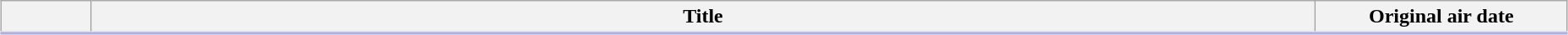<table class="wikitable" style="width:98%; margin:auto; background:#FFF;">
<tr style="border-bottom: 3px solid #CCF;">
<th style="width:4em;"></th>
<th>Title</th>
<th style="width:12em;">Original air date</th>
</tr>
<tr>
</tr>
</table>
